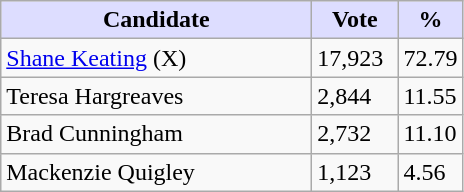<table class="wikitable">
<tr>
<th style="background:#ddf; width:200px;">Candidate</th>
<th style="background:#ddf; width:50px;">Vote</th>
<th style="background:#ddf; width:30px;">%</th>
</tr>
<tr>
<td><a href='#'>Shane Keating</a> (X)</td>
<td>17,923</td>
<td>72.79</td>
</tr>
<tr>
<td>Teresa Hargreaves</td>
<td>2,844</td>
<td>11.55</td>
</tr>
<tr>
<td>Brad Cunningham</td>
<td>2,732</td>
<td>11.10</td>
</tr>
<tr>
<td>Mackenzie Quigley</td>
<td>1,123</td>
<td>4.56</td>
</tr>
</table>
